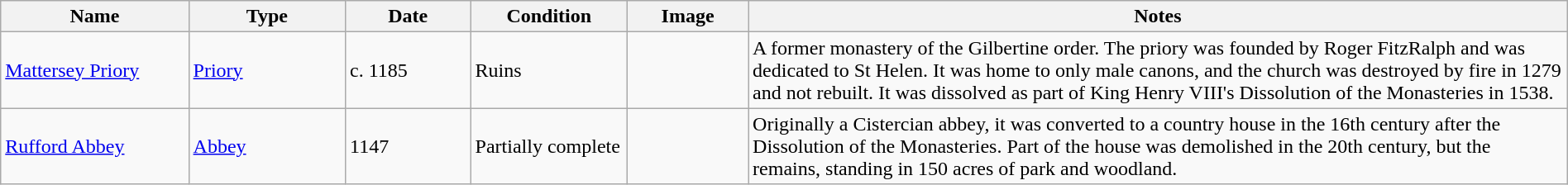<table class="wikitable sortable" width="100%">
<tr>
<th width="12%">Name</th>
<th width="10%">Type</th>
<th width="8%">Date</th>
<th width="10%">Condition</th>
<th class="unsortable" width="90px">Image</th>
<th class="unsortable">Notes</th>
</tr>
<tr>
<td><a href='#'>Mattersey Priory</a></td>
<td><a href='#'>Priory</a></td>
<td>c. 1185</td>
<td>Ruins</td>
<td></td>
<td>A former monastery of the Gilbertine order. The priory was founded by Roger FitzRalph and was dedicated to St Helen. It was home to only male canons, and the church was destroyed by fire in 1279 and not rebuilt. It was dissolved as part of King Henry VIII's Dissolution of the Monasteries in 1538.</td>
</tr>
<tr>
<td><a href='#'>Rufford Abbey</a></td>
<td><a href='#'>Abbey</a></td>
<td>1147</td>
<td>Partially complete</td>
<td></td>
<td>Originally a Cistercian abbey, it was converted to a country house in the 16th century after the Dissolution of the Monasteries. Part of the house was demolished in the 20th century, but the remains, standing in 150 acres of park and woodland.</td>
</tr>
</table>
